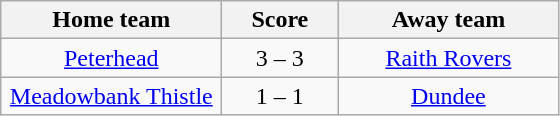<table class="wikitable" style="text-align: center">
<tr>
<th width=140>Home team</th>
<th width=70>Score</th>
<th width=140>Away team</th>
</tr>
<tr>
<td><a href='#'>Peterhead</a></td>
<td>3 – 3</td>
<td><a href='#'>Raith Rovers</a></td>
</tr>
<tr>
<td><a href='#'>Meadowbank Thistle</a></td>
<td>1 – 1</td>
<td><a href='#'>Dundee</a></td>
</tr>
</table>
